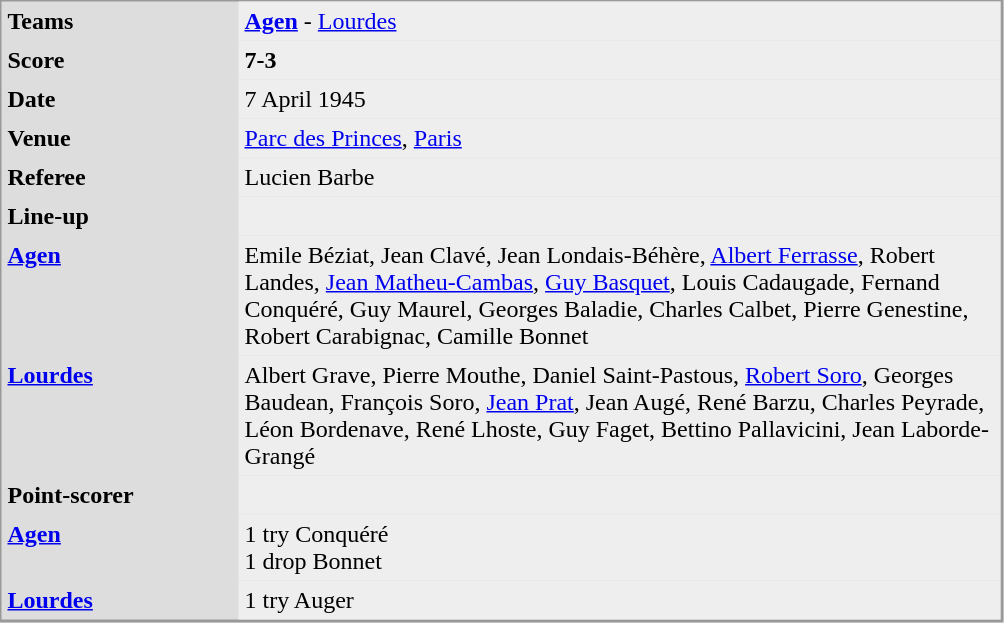<table align="left" cellpadding="4" cellspacing="0"  style="margin: 0 0 0 0; border: 1px solid #999; border-right-width: 2px; border-bottom-width: 2px; background-color: #DDDDDD">
<tr>
<td width="150" valign="top"><strong>Teams</strong></td>
<td width="500" bgcolor=#EEEEEE><strong><a href='#'>Agen</a></strong> - <a href='#'>Lourdes</a></td>
</tr>
<tr>
<td valign="top"><strong>Score</strong></td>
<td bgcolor=#EEEEEE><strong>7-3</strong></td>
</tr>
<tr>
<td valign="top"><strong>Date</strong></td>
<td bgcolor=#EEEEEE>7 April 1945</td>
</tr>
<tr>
<td valign="top"><strong>Venue</strong></td>
<td bgcolor=#EEEEEE><a href='#'>Parc des Princes</a>, <a href='#'>Paris</a></td>
</tr>
<tr>
<td valign="top"><strong>Referee</strong></td>
<td bgcolor=#EEEEEE>Lucien Barbe</td>
</tr>
<tr>
<td valign="top"><strong>Line-up</strong></td>
<td bgcolor=#EEEEEE></td>
</tr>
<tr>
<td valign="top"><strong><a href='#'>Agen</a></strong></td>
<td bgcolor=#EEEEEE>Emile Béziat, Jean Clavé, Jean Londais-Béhère, <a href='#'>Albert Ferrasse</a>, Robert Landes, <a href='#'>Jean Matheu-Cambas</a>, <a href='#'>Guy Basquet</a>, Louis Cadaugade, Fernand Conquéré, Guy Maurel, Georges Baladie, Charles Calbet, Pierre Genestine, Robert Carabignac, Camille Bonnet</td>
</tr>
<tr>
<td valign="top"><strong><a href='#'>Lourdes</a>  </strong></td>
<td bgcolor=#EEEEEE>Albert Grave, Pierre Mouthe, Daniel Saint-Pastous, <a href='#'>Robert Soro</a>, Georges Baudean, François Soro, <a href='#'>Jean Prat</a>, Jean Augé, René Barzu, Charles Peyrade, Léon Bordenave, René Lhoste, Guy Faget, Bettino Pallavicini, Jean Laborde-Grangé</td>
</tr>
<tr>
<td valign="top"><strong>Point-scorer</strong></td>
<td bgcolor=#EEEEEE></td>
</tr>
<tr>
<td valign="top"><strong><a href='#'>Agen</a> </strong></td>
<td bgcolor=#EEEEEE>1 try Conquéré<br>1 drop Bonnet</td>
</tr>
<tr>
<td valign="top"><strong><a href='#'>Lourdes</a>  </strong></td>
<td bgcolor=#EEEEEE>1 try Auger</td>
</tr>
</table>
